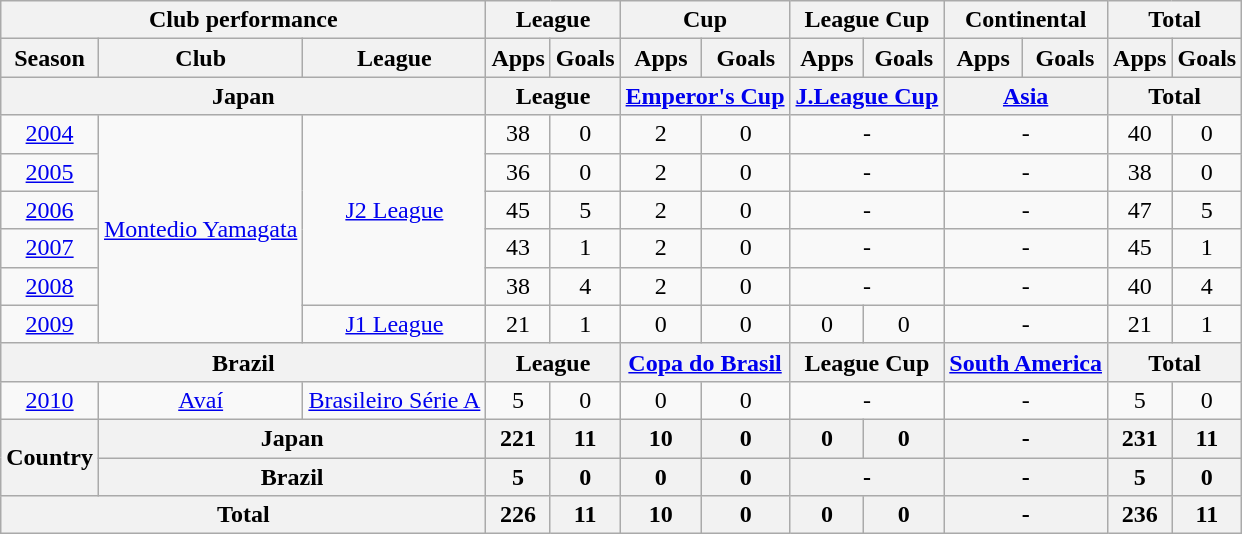<table class="wikitable" style="text-align:center;">
<tr>
<th colspan=3>Club performance</th>
<th colspan=2>League</th>
<th colspan=2>Cup</th>
<th colspan=2>League Cup</th>
<th colspan=2>Continental</th>
<th colspan=2>Total</th>
</tr>
<tr>
<th>Season</th>
<th>Club</th>
<th>League</th>
<th>Apps</th>
<th>Goals</th>
<th>Apps</th>
<th>Goals</th>
<th>Apps</th>
<th>Goals</th>
<th>Apps</th>
<th>Goals</th>
<th>Apps</th>
<th>Goals</th>
</tr>
<tr>
<th colspan=3>Japan</th>
<th colspan=2>League</th>
<th colspan=2><a href='#'>Emperor's Cup</a></th>
<th colspan=2><a href='#'>J.League Cup</a></th>
<th colspan=2><a href='#'>Asia</a></th>
<th colspan=2>Total</th>
</tr>
<tr>
<td><a href='#'>2004</a></td>
<td rowspan="6"><a href='#'>Montedio Yamagata</a></td>
<td rowspan="5"><a href='#'>J2 League</a></td>
<td>38</td>
<td>0</td>
<td>2</td>
<td>0</td>
<td colspan="2">-</td>
<td colspan="2">-</td>
<td>40</td>
<td>0</td>
</tr>
<tr>
<td><a href='#'>2005</a></td>
<td>36</td>
<td>0</td>
<td>2</td>
<td>0</td>
<td colspan="2">-</td>
<td colspan="2">-</td>
<td>38</td>
<td>0</td>
</tr>
<tr>
<td><a href='#'>2006</a></td>
<td>45</td>
<td>5</td>
<td>2</td>
<td>0</td>
<td colspan="2">-</td>
<td colspan="2">-</td>
<td>47</td>
<td>5</td>
</tr>
<tr>
<td><a href='#'>2007</a></td>
<td>43</td>
<td>1</td>
<td>2</td>
<td>0</td>
<td colspan="2">-</td>
<td colspan="2">-</td>
<td>45</td>
<td>1</td>
</tr>
<tr>
<td><a href='#'>2008</a></td>
<td>38</td>
<td>4</td>
<td>2</td>
<td>0</td>
<td colspan="2">-</td>
<td colspan="2">-</td>
<td>40</td>
<td>4</td>
</tr>
<tr>
<td><a href='#'>2009</a></td>
<td><a href='#'>J1 League</a></td>
<td>21</td>
<td>1</td>
<td>0</td>
<td>0</td>
<td>0</td>
<td>0</td>
<td colspan="2">-</td>
<td>21</td>
<td>1</td>
</tr>
<tr>
<th colspan=3>Brazil</th>
<th colspan=2>League</th>
<th colspan=2><a href='#'>Copa do Brasil</a></th>
<th colspan=2>League Cup</th>
<th colspan=2><a href='#'>South America</a></th>
<th colspan=2>Total</th>
</tr>
<tr>
<td><a href='#'>2010</a></td>
<td><a href='#'>Avaí</a></td>
<td><a href='#'>Brasileiro Série A</a></td>
<td>5</td>
<td>0</td>
<td>0</td>
<td>0</td>
<td colspan="2">-</td>
<td colspan="2">-</td>
<td>5</td>
<td>0</td>
</tr>
<tr>
<th rowspan=2>Country</th>
<th colspan=2>Japan</th>
<th>221</th>
<th>11</th>
<th>10</th>
<th>0</th>
<th>0</th>
<th>0</th>
<th colspan="2">-</th>
<th>231</th>
<th>11</th>
</tr>
<tr>
<th colspan=2>Brazil</th>
<th>5</th>
<th>0</th>
<th>0</th>
<th>0</th>
<th colspan=2>-</th>
<th colspan="2">-</th>
<th>5</th>
<th>0</th>
</tr>
<tr>
<th colspan=3>Total</th>
<th>226</th>
<th>11</th>
<th>10</th>
<th>0</th>
<th>0</th>
<th>0</th>
<th colspan="2">-</th>
<th>236</th>
<th>11</th>
</tr>
</table>
